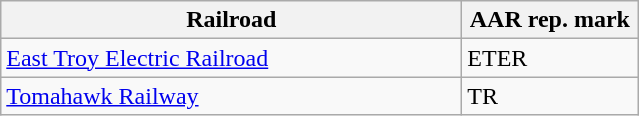<table class="wikitable" border="1">
<tr>
<th width="300px">Railroad</th>
<th width="110px">AAR rep. mark</th>
</tr>
<tr>
<td width="300px"><a href='#'>East Troy Electric Railroad</a></td>
<td width="110px">ETER</td>
</tr>
<tr>
<td><a href='#'>Tomahawk Railway</a></td>
<td>TR</td>
</tr>
</table>
